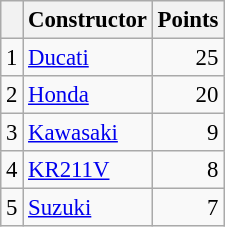<table class="wikitable" style="font-size: 95%;">
<tr>
<th></th>
<th>Constructor</th>
<th>Points</th>
</tr>
<tr>
<td align=center>1</td>
<td> <a href='#'>Ducati</a></td>
<td align=right>25</td>
</tr>
<tr>
<td align=center>2</td>
<td> <a href='#'>Honda</a></td>
<td align=right>20</td>
</tr>
<tr>
<td align=center>3</td>
<td> <a href='#'>Kawasaki</a></td>
<td align=right>9</td>
</tr>
<tr>
<td align=center>4</td>
<td> <a href='#'>KR211V</a></td>
<td align=right>8</td>
</tr>
<tr>
<td align=center>5</td>
<td> <a href='#'>Suzuki</a></td>
<td align=right>7</td>
</tr>
</table>
